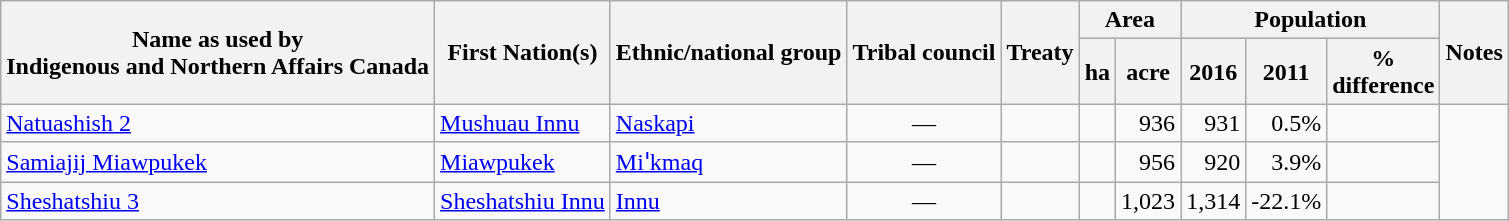<table class="wikitable sortable">
<tr>
<th rowspan=2>Name as used by<br>Indigenous and Northern Affairs Canada</th>
<th rowspan=2>First Nation(s)</th>
<th rowspan=2>Ethnic/national group</th>
<th rowspan=2>Tribal council</th>
<th rowspan=2>Treaty</th>
<th colspan=2>Area</th>
<th colspan="3">Population</th>
<th rowspan=2 class=unsortable>Notes</th>
</tr>
<tr>
<th>ha</th>
<th>acre</th>
<th>2016</th>
<th>2011</th>
<th>%<br>difference</th>
</tr>
<tr>
<td><a href='#'>Natuashish 2</a></td>
<td><a href='#'>Mushuau Innu</a></td>
<td><a href='#'>Naskapi</a></td>
<td align=center>—</td>
<td align=center></td>
<td></td>
<td align=right>936</td>
<td align=right>931</td>
<td align=right>0.5%</td>
<td></td>
</tr>
<tr>
<td><a href='#'>Samiajij Miawpukek</a></td>
<td><a href='#'>Miawpukek</a></td>
<td><a href='#'>Miꞌkmaq</a></td>
<td align=center>—</td>
<td align=center></td>
<td></td>
<td align=right>956</td>
<td align=right>920</td>
<td align=right>3.9%</td>
<td></td>
</tr>
<tr>
<td><a href='#'>Sheshatshiu 3</a></td>
<td><a href='#'>Sheshatshiu Innu</a></td>
<td><a href='#'>Innu</a></td>
<td align=center>—</td>
<td align=center></td>
<td></td>
<td align=right>1,023</td>
<td align=right>1,314</td>
<td align=right>-22.1%</td>
<td></td>
</tr>
</table>
